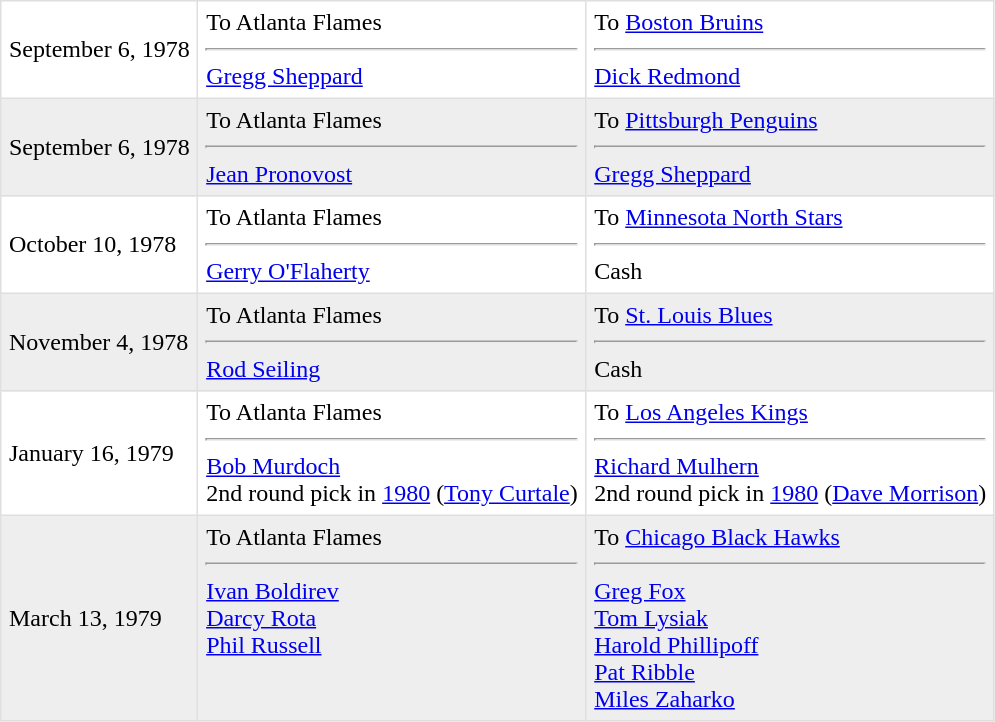<table border=1 style="border-collapse:collapse" bordercolor="#DFDFDF"  cellpadding="5">
<tr>
<td>September 6, 1978</td>
<td valign="top">To  Atlanta Flames <hr><a href='#'>Gregg Sheppard</a></td>
<td valign="top">To  <a href='#'>Boston Bruins</a> <hr><a href='#'>Dick Redmond</a></td>
</tr>
<tr bgcolor="#eeeeee">
<td>September 6, 1978</td>
<td valign="top">To  Atlanta Flames <hr><a href='#'>Jean Pronovost</a></td>
<td valign="top">To  <a href='#'>Pittsburgh Penguins</a> <hr><a href='#'>Gregg Sheppard</a></td>
</tr>
<tr>
<td>October 10, 1978</td>
<td valign="top">To  Atlanta Flames <hr><a href='#'>Gerry O'Flaherty</a></td>
<td valign="top">To  <a href='#'>Minnesota North Stars</a> <hr>Cash</td>
</tr>
<tr bgcolor="#eeeeee">
<td>November 4, 1978</td>
<td valign="top">To  Atlanta Flames <hr><a href='#'>Rod Seiling</a></td>
<td valign="top">To  <a href='#'>St. Louis Blues</a> <hr>Cash</td>
</tr>
<tr>
<td>January 16, 1979</td>
<td valign="top">To  Atlanta Flames <hr><a href='#'>Bob Murdoch</a><br>2nd round pick in <a href='#'>1980</a> (<a href='#'>Tony Curtale</a>)</td>
<td valign="top">To  <a href='#'>Los Angeles Kings</a> <hr><a href='#'>Richard Mulhern</a><br>2nd round pick in <a href='#'>1980</a> (<a href='#'>Dave Morrison</a>)</td>
</tr>
<tr bgcolor="#eeeeee">
<td>March 13, 1979</td>
<td valign="top">To  Atlanta Flames <hr><a href='#'>Ivan Boldirev</a><br><a href='#'>Darcy Rota</a><br><a href='#'>Phil Russell</a></td>
<td valign="top">To  <a href='#'>Chicago Black Hawks</a> <hr><a href='#'>Greg Fox</a><br><a href='#'>Tom Lysiak</a><br><a href='#'>Harold Phillipoff</a><br><a href='#'>Pat Ribble</a><br><a href='#'>Miles Zaharko</a></td>
</tr>
</table>
